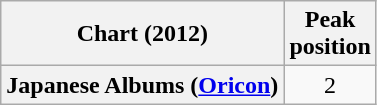<table class="wikitable plainrowheaders" style="text-align:center;">
<tr>
<th>Chart (2012)</th>
<th>Peak<br>position</th>
</tr>
<tr>
<th scope="row">Japanese Albums (<a href='#'>Oricon</a>)</th>
<td>2</td>
</tr>
</table>
